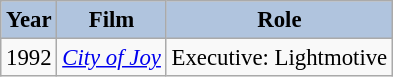<table class="wikitable" style="font-size:95%;">
<tr>
<th style="background:#B0C4DE;">Year</th>
<th style="background:#B0C4DE;">Film</th>
<th style="background:#B0C4DE;">Role</th>
</tr>
<tr>
<td>1992</td>
<td><em><a href='#'>City of Joy</a></em></td>
<td>Executive: Lightmotive</td>
</tr>
</table>
